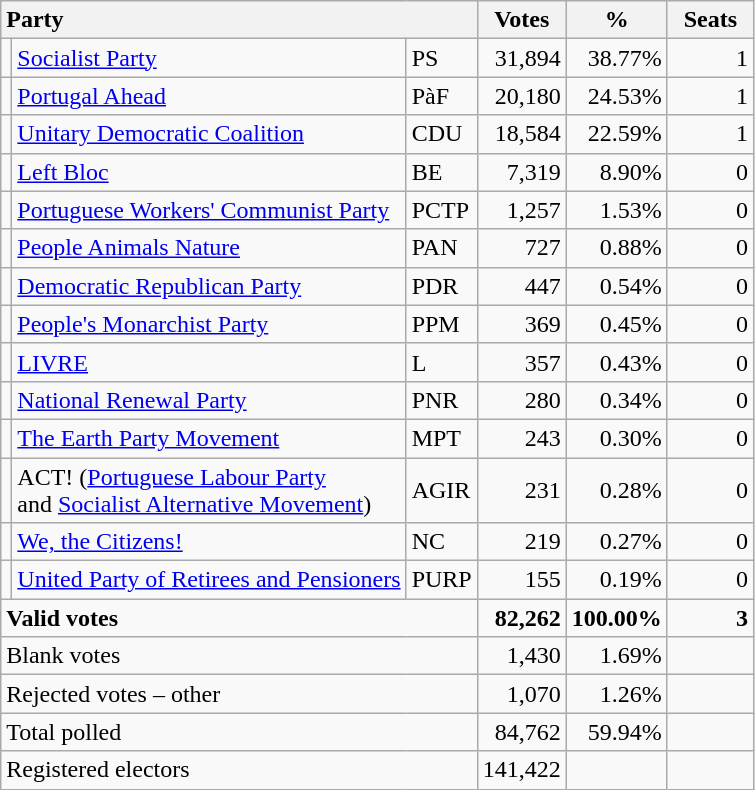<table class="wikitable" border="1" style="text-align:right;">
<tr>
<th style="text-align:left;" colspan=3>Party</th>
<th align=center width="50">Votes</th>
<th align=center width="50">%</th>
<th align=center width="50">Seats</th>
</tr>
<tr>
<td></td>
<td align=left><a href='#'>Socialist Party</a></td>
<td align=left>PS</td>
<td>31,894</td>
<td>38.77%</td>
<td>1</td>
</tr>
<tr>
<td></td>
<td align=left><a href='#'>Portugal Ahead</a></td>
<td align=left>PàF</td>
<td>20,180</td>
<td>24.53%</td>
<td>1</td>
</tr>
<tr>
<td></td>
<td align=left style="white-space: nowrap;"><a href='#'>Unitary Democratic Coalition</a></td>
<td align=left>CDU</td>
<td>18,584</td>
<td>22.59%</td>
<td>1</td>
</tr>
<tr>
<td></td>
<td align=left><a href='#'>Left Bloc</a></td>
<td align=left>BE</td>
<td>7,319</td>
<td>8.90%</td>
<td>0</td>
</tr>
<tr>
<td></td>
<td align=left><a href='#'>Portuguese Workers' Communist Party</a></td>
<td align=left>PCTP</td>
<td>1,257</td>
<td>1.53%</td>
<td>0</td>
</tr>
<tr>
<td></td>
<td align=left><a href='#'>People Animals Nature</a></td>
<td align=left>PAN</td>
<td>727</td>
<td>0.88%</td>
<td>0</td>
</tr>
<tr>
<td></td>
<td align=left><a href='#'>Democratic Republican Party</a></td>
<td align=left>PDR</td>
<td>447</td>
<td>0.54%</td>
<td>0</td>
</tr>
<tr>
<td></td>
<td align=left><a href='#'>People's Monarchist Party</a></td>
<td align=left>PPM</td>
<td>369</td>
<td>0.45%</td>
<td>0</td>
</tr>
<tr>
<td></td>
<td align=left><a href='#'>LIVRE</a></td>
<td align=left>L</td>
<td>357</td>
<td>0.43%</td>
<td>0</td>
</tr>
<tr>
<td></td>
<td align=left><a href='#'>National Renewal Party</a></td>
<td align=left>PNR</td>
<td>280</td>
<td>0.34%</td>
<td>0</td>
</tr>
<tr>
<td></td>
<td align=left><a href='#'>The Earth Party Movement</a></td>
<td align=left>MPT</td>
<td>243</td>
<td>0.30%</td>
<td>0</td>
</tr>
<tr>
<td></td>
<td align=left>ACT! (<a href='#'>Portuguese Labour Party</a><br>and <a href='#'>Socialist Alternative Movement</a>)</td>
<td align=left>AGIR</td>
<td>231</td>
<td>0.28%</td>
<td>0</td>
</tr>
<tr>
<td></td>
<td align=left><a href='#'>We, the Citizens!</a></td>
<td align=left>NC</td>
<td>219</td>
<td>0.27%</td>
<td>0</td>
</tr>
<tr>
<td></td>
<td align=left><a href='#'>United Party of Retirees and Pensioners</a></td>
<td align=left>PURP</td>
<td>155</td>
<td>0.19%</td>
<td>0</td>
</tr>
<tr style="font-weight:bold">
<td align=left colspan=3>Valid votes</td>
<td>82,262</td>
<td>100.00%</td>
<td>3</td>
</tr>
<tr>
<td align=left colspan=3>Blank votes</td>
<td>1,430</td>
<td>1.69%</td>
<td></td>
</tr>
<tr>
<td align=left colspan=3>Rejected votes – other</td>
<td>1,070</td>
<td>1.26%</td>
<td></td>
</tr>
<tr>
<td align=left colspan=3>Total polled</td>
<td>84,762</td>
<td>59.94%</td>
<td></td>
</tr>
<tr>
<td align=left colspan=3>Registered electors</td>
<td>141,422</td>
<td></td>
<td></td>
</tr>
</table>
